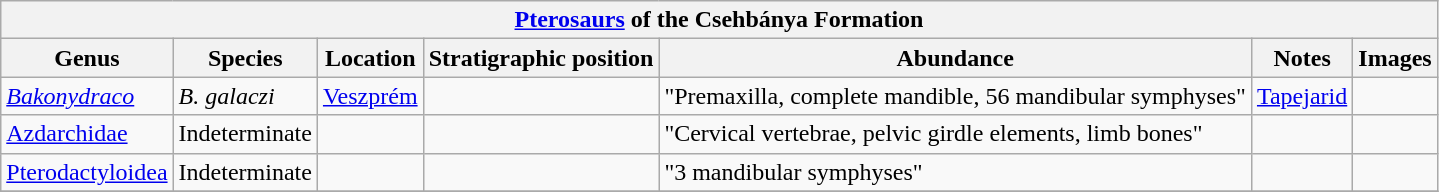<table class="wikitable" align="center">
<tr>
<th colspan="7" align="center"><strong><a href='#'>Pterosaurs</a> of the Csehbánya Formation</strong></th>
</tr>
<tr>
<th>Genus</th>
<th>Species</th>
<th>Location</th>
<th>Stratigraphic position</th>
<th>Abundance</th>
<th>Notes</th>
<th>Images</th>
</tr>
<tr>
<td><em><a href='#'>Bakonydraco</a></em> </td>
<td><em>B. galaczi</em></td>
<td><a href='#'>Veszprém</a></td>
<td></td>
<td>"Premaxilla, complete mandible, 56 mandibular symphyses"</td>
<td><a href='#'>Tapejarid</a></td>
<td></td>
</tr>
<tr>
<td><a href='#'>Azdarchidae</a></td>
<td>Indeterminate</td>
<td></td>
<td></td>
<td>"Cervical vertebrae, pelvic girdle elements, limb bones"</td>
<td></td>
<td></td>
</tr>
<tr>
<td><a href='#'>Pterodactyloidea</a></td>
<td>Indeterminate</td>
<td></td>
<td></td>
<td>"3 mandibular symphyses"</td>
<td></td>
<td></td>
</tr>
<tr>
</tr>
</table>
